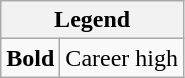<table class="wikitable mw-collapsible mw-collapsed">
<tr>
<th colspan="2">Legend</th>
</tr>
<tr>
<td><strong>Bold</strong></td>
<td>Career high</td>
</tr>
</table>
